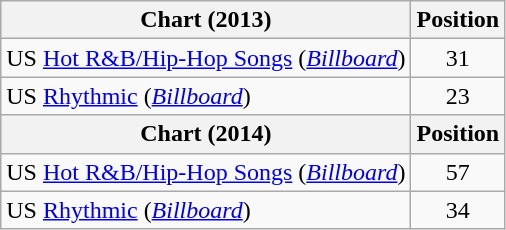<table class="wikitable">
<tr>
<th scope="col">Chart (2013)</th>
<th scope="col">Position</th>
</tr>
<tr>
<td>US <a href='#'>Hot R&B/Hip-Hop Songs</a> (<em><a href='#'>Billboard</a></em>)</td>
<td style="text-align:center;">31</td>
</tr>
<tr>
<td>US <a href='#'>Rhythmic</a> (<em><a href='#'>Billboard</a></em>)</td>
<td style="text-align:center;">23</td>
</tr>
<tr>
<th scope="col">Chart (2014)</th>
<th scope="col">Position</th>
</tr>
<tr>
<td>US <a href='#'>Hot R&B/Hip-Hop Songs</a> (<em><a href='#'>Billboard</a></em>)</td>
<td style="text-align:center;">57</td>
</tr>
<tr>
<td>US <a href='#'>Rhythmic</a> (<em><a href='#'>Billboard</a></em>)</td>
<td style="text-align:center;">34</td>
</tr>
</table>
